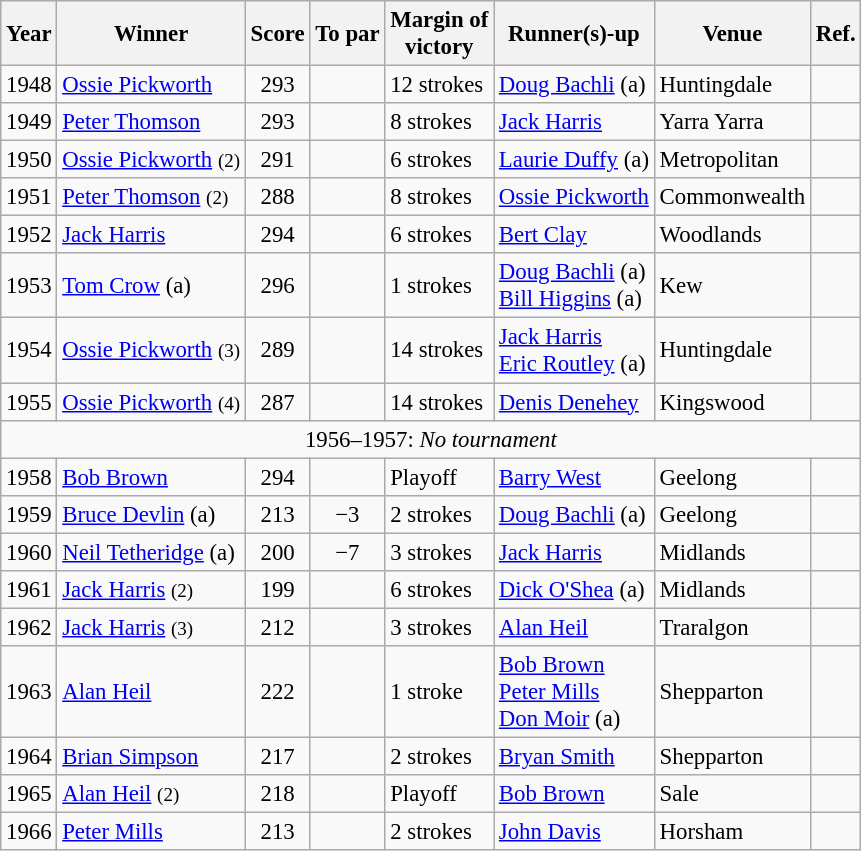<table class=wikitable style="font-size:95%">
<tr>
<th>Year</th>
<th>Winner</th>
<th>Score</th>
<th>To par</th>
<th>Margin of<br>victory</th>
<th>Runner(s)-up</th>
<th>Venue</th>
<th>Ref.</th>
</tr>
<tr>
<td>1948</td>
<td> <a href='#'>Ossie Pickworth</a></td>
<td align=center>293</td>
<td align=center></td>
<td>12 strokes</td>
<td> <a href='#'>Doug Bachli</a> (a)</td>
<td>Huntingdale</td>
<td></td>
</tr>
<tr>
<td>1949</td>
<td> <a href='#'>Peter Thomson</a></td>
<td align=center>293</td>
<td align=center></td>
<td>8 strokes</td>
<td> <a href='#'>Jack Harris</a></td>
<td>Yarra Yarra</td>
<td></td>
</tr>
<tr>
<td>1950</td>
<td> <a href='#'>Ossie Pickworth</a> <small>(2)</small></td>
<td align=center>291</td>
<td align=center></td>
<td>6 strokes</td>
<td> <a href='#'>Laurie Duffy</a> (a)</td>
<td>Metropolitan</td>
<td></td>
</tr>
<tr>
<td>1951</td>
<td> <a href='#'>Peter Thomson</a> <small>(2)</small></td>
<td align=center>288</td>
<td align=center></td>
<td>8 strokes</td>
<td> <a href='#'>Ossie Pickworth</a></td>
<td>Commonwealth</td>
<td></td>
</tr>
<tr>
<td>1952</td>
<td> <a href='#'>Jack Harris</a></td>
<td align=center>294</td>
<td align=center></td>
<td>6 strokes</td>
<td> <a href='#'>Bert Clay</a></td>
<td>Woodlands</td>
<td></td>
</tr>
<tr>
<td>1953</td>
<td> <a href='#'>Tom Crow</a> (a)</td>
<td align="center">296</td>
<td align=center></td>
<td>1 strokes</td>
<td> <a href='#'>Doug Bachli</a> (a)<br> <a href='#'>Bill Higgins</a> (a)</td>
<td>Kew</td>
<td></td>
</tr>
<tr>
<td>1954</td>
<td> <a href='#'>Ossie Pickworth</a> <small>(3)</small></td>
<td align=center>289</td>
<td align=center></td>
<td>14 strokes</td>
<td> <a href='#'>Jack Harris</a><br> <a href='#'>Eric Routley</a> (a)</td>
<td>Huntingdale</td>
<td></td>
</tr>
<tr>
<td>1955</td>
<td> <a href='#'>Ossie Pickworth</a> <small>(4)</small></td>
<td align=center>287</td>
<td align=center></td>
<td>14 strokes</td>
<td> <a href='#'>Denis Denehey</a></td>
<td>Kingswood</td>
<td></td>
</tr>
<tr>
<td colspan="8" align="center">1956–1957: <em>No tournament</em></td>
</tr>
<tr>
<td>1958</td>
<td> <a href='#'>Bob Brown</a></td>
<td align="center">294</td>
<td align=center></td>
<td>Playoff</td>
<td> <a href='#'>Barry West</a></td>
<td>Geelong</td>
<td></td>
</tr>
<tr>
<td>1959</td>
<td> <a href='#'>Bruce Devlin</a> (a)</td>
<td align=center>213</td>
<td align=center>−3</td>
<td>2 strokes</td>
<td> <a href='#'>Doug Bachli</a> (a)</td>
<td>Geelong</td>
<td></td>
</tr>
<tr>
<td>1960</td>
<td> <a href='#'>Neil Tetheridge</a> (a)</td>
<td align="center">200</td>
<td align=center>−7</td>
<td>3 strokes</td>
<td> <a href='#'>Jack Harris</a></td>
<td>Midlands</td>
<td></td>
</tr>
<tr>
<td>1961</td>
<td> <a href='#'>Jack Harris</a> <small>(2)</small></td>
<td align=center>199</td>
<td align=center></td>
<td>6 strokes</td>
<td> <a href='#'>Dick O'Shea</a> (a)</td>
<td>Midlands</td>
<td></td>
</tr>
<tr>
<td>1962</td>
<td> <a href='#'>Jack Harris</a> <small>(3)</small></td>
<td align=center>212</td>
<td align=center></td>
<td>3 strokes</td>
<td> <a href='#'>Alan Heil</a></td>
<td>Traralgon</td>
<td></td>
</tr>
<tr>
<td>1963</td>
<td> <a href='#'>Alan Heil</a></td>
<td align="center">222</td>
<td align=center></td>
<td>1 stroke</td>
<td> <a href='#'>Bob Brown</a><br> <a href='#'>Peter Mills</a><br> <a href='#'>Don Moir</a> (a)</td>
<td>Shepparton</td>
<td></td>
</tr>
<tr>
<td>1964</td>
<td> <a href='#'>Brian Simpson</a></td>
<td align="center">217</td>
<td align=center></td>
<td>2 strokes</td>
<td> <a href='#'>Bryan Smith</a></td>
<td>Shepparton</td>
<td></td>
</tr>
<tr>
<td>1965</td>
<td> <a href='#'>Alan Heil</a> <small>(2)</small></td>
<td align="center">218</td>
<td align=center></td>
<td>Playoff</td>
<td> <a href='#'>Bob Brown</a></td>
<td>Sale</td>
<td></td>
</tr>
<tr>
<td>1966</td>
<td> <a href='#'>Peter Mills</a></td>
<td align="center">213</td>
<td align=center></td>
<td>2 strokes</td>
<td> <a href='#'>John Davis</a></td>
<td>Horsham</td>
<td><br></td>
</tr>
</table>
